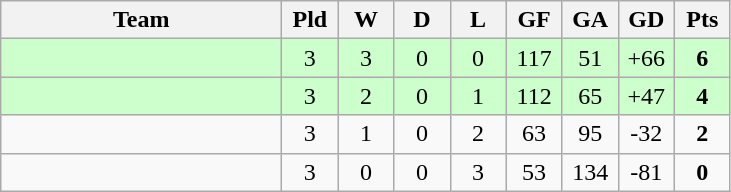<table class="wikitable" style="text-align: center;">
<tr>
<th width="180">Team</th>
<th width="30">Pld</th>
<th width="30">W</th>
<th width="30">D</th>
<th width="30">L</th>
<th width="30">GF</th>
<th width="30">GA</th>
<th width="30">GD</th>
<th width="30">Pts</th>
</tr>
<tr bgcolor=#CCFFCC>
<td align="left"></td>
<td>3</td>
<td>3</td>
<td>0</td>
<td>0</td>
<td>117</td>
<td>51</td>
<td>+66</td>
<td><strong>6</strong></td>
</tr>
<tr bgcolor=#CCFFCC>
<td align="left"></td>
<td>3</td>
<td>2</td>
<td>0</td>
<td>1</td>
<td>112</td>
<td>65</td>
<td>+47</td>
<td><strong>4</strong></td>
</tr>
<tr>
<td align="left"></td>
<td>3</td>
<td>1</td>
<td>0</td>
<td>2</td>
<td>63</td>
<td>95</td>
<td>-32</td>
<td><strong>2</strong></td>
</tr>
<tr>
<td align="left"></td>
<td>3</td>
<td>0</td>
<td>0</td>
<td>3</td>
<td>53</td>
<td>134</td>
<td>-81</td>
<td><strong>0</strong></td>
</tr>
</table>
